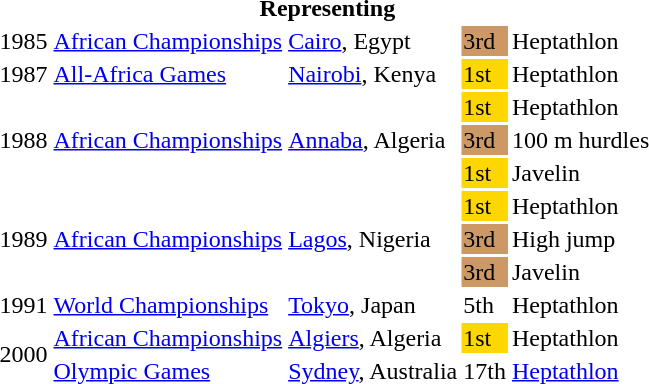<table>
<tr>
<th colspan="6">Representing </th>
</tr>
<tr>
<td>1985</td>
<td><a href='#'>African Championships</a></td>
<td><a href='#'>Cairo</a>, Egypt</td>
<td bgcolor="cc9966">3rd</td>
<td>Heptathlon</td>
<td></td>
</tr>
<tr>
<td>1987</td>
<td><a href='#'>All-Africa Games</a></td>
<td><a href='#'>Nairobi</a>, Kenya</td>
<td bgcolor="gold">1st</td>
<td>Heptathlon</td>
<td></td>
</tr>
<tr>
<td rowspan=3>1988</td>
<td rowspan=3><a href='#'>African Championships</a></td>
<td rowspan=3><a href='#'>Annaba</a>, Algeria</td>
<td bgcolor="gold">1st</td>
<td>Heptathlon</td>
<td></td>
</tr>
<tr>
<td bgcolor="cc9966">3rd</td>
<td>100 m hurdles</td>
<td></td>
</tr>
<tr>
<td bgcolor="gold">1st</td>
<td>Javelin</td>
<td></td>
</tr>
<tr>
<td rowspan=3>1989</td>
<td rowspan=3><a href='#'>African Championships</a></td>
<td rowspan=3><a href='#'>Lagos</a>, Nigeria</td>
<td bgcolor="gold">1st</td>
<td>Heptathlon</td>
<td></td>
</tr>
<tr>
<td bgcolor="cc9966">3rd</td>
<td>High jump</td>
<td></td>
</tr>
<tr>
<td bgcolor="cc9966">3rd</td>
<td>Javelin</td>
<td></td>
</tr>
<tr>
<td>1991</td>
<td><a href='#'>World Championships</a></td>
<td><a href='#'>Tokyo</a>, Japan</td>
<td>5th</td>
<td>Heptathlon</td>
<td></td>
</tr>
<tr>
<td rowspan=2>2000</td>
<td><a href='#'>African Championships</a></td>
<td><a href='#'>Algiers</a>, Algeria</td>
<td bgcolor="gold">1st</td>
<td>Heptathlon</td>
<td></td>
</tr>
<tr>
<td><a href='#'>Olympic Games</a></td>
<td><a href='#'>Sydney</a>, Australia</td>
<td>17th</td>
<td><a href='#'>Heptathlon</a></td>
<td></td>
</tr>
</table>
